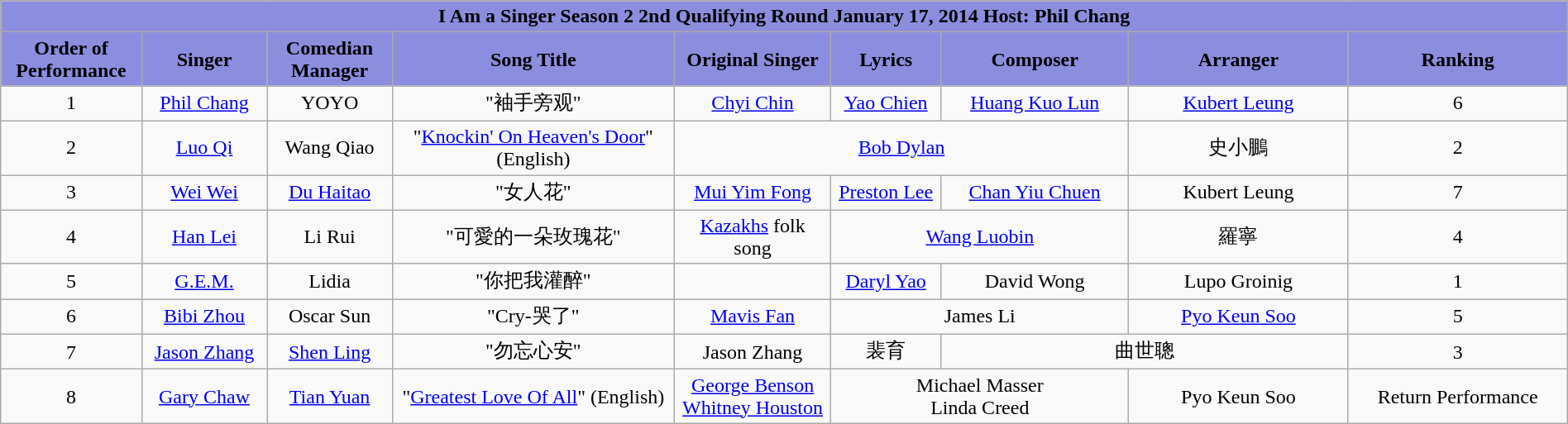<table class="wikitable sortable mw-collapsible" width="100%" style="text-align:center">
<tr align=center style="background:#8B8EDE">
<td colspan="10"><div><strong>I Am a Singer Season 2 2nd Qualifying Round January 17, 2014 Host: Phil Chang</strong></div></td>
</tr>
<tr align=center style="background:#8B8EDE">
<td style="width:9%"><strong>Order of Performance</strong></td>
<td style="width:8%"><strong>Singer</strong></td>
<td style="width:8%"><strong>Comedian Manager</strong></td>
<td style="width:18%"><strong>Song Title</strong></td>
<td style="width:10%"><strong>Original Singer</strong></td>
<td style=width:10%"><strong>Lyrics</strong></td>
<td style="width:12%"><strong>Composer</strong></td>
<td style="width:14%"><strong>Arranger</strong></td>
<td style="width:14%"><strong>Ranking</strong></td>
</tr>
<tr>
<td>1</td>
<td><a href='#'>Phil Chang</a></td>
<td>YOYO</td>
<td>"袖手旁观"</td>
<td><a href='#'>Chyi Chin</a></td>
<td><a href='#'>Yao Chien</a></td>
<td><a href='#'>Huang Kuo Lun</a></td>
<td><a href='#'>Kubert Leung</a></td>
<td>6 </td>
</tr>
<tr>
<td>2</td>
<td><a href='#'>Luo Qi</a></td>
<td>Wang Qiao</td>
<td>"<a href='#'>Knockin' On Heaven's Door</a>" (English)</td>
<td colspan="3"><a href='#'>Bob Dylan</a></td>
<td>史小鵬</td>
<td>2 </td>
</tr>
<tr>
<td>3</td>
<td><a href='#'>Wei Wei</a></td>
<td><a href='#'>Du Haitao</a></td>
<td>"女人花"</td>
<td><a href='#'>Mui Yim Fong</a></td>
<td><a href='#'>Preston Lee</a></td>
<td><a href='#'>Chan Yiu Chuen</a></td>
<td>Kubert Leung</td>
<td>7 </td>
</tr>
<tr>
<td>4</td>
<td><a href='#'>Han Lei</a></td>
<td>Li Rui</td>
<td>"可愛的一朵玫瑰花"</td>
<td><a href='#'>Kazakhs</a> folk song</td>
<td colspan="2"><a href='#'>Wang Luobin</a></td>
<td>羅寧</td>
<td>4</td>
</tr>
<tr>
<td>5</td>
<td><a href='#'>G.E.M.</a></td>
<td>Lidia</td>
<td>"你把我灌醉"</td>
<td></td>
<td><a href='#'>Daryl Yao</a></td>
<td>David Wong</td>
<td>Lupo Groinig</td>
<td>1 </td>
</tr>
<tr>
<td>6</td>
<td><a href='#'>Bibi Zhou</a></td>
<td>Oscar Sun</td>
<td>"Cry-哭了"</td>
<td><a href='#'>Mavis Fan</a></td>
<td colspan="2">James Li</td>
<td><a href='#'>Pyo Keun Soo</a></td>
<td>5 </td>
</tr>
<tr>
<td>7</td>
<td><a href='#'>Jason Zhang</a></td>
<td><a href='#'>Shen Ling</a></td>
<td>"勿忘心安"</td>
<td>Jason Zhang</td>
<td>裴育</td>
<td colspan="2">曲世聰</td>
<td>3 </td>
</tr>
<tr>
<td>8</td>
<td><a href='#'>Gary Chaw</a></td>
<td><a href='#'>Tian Yuan</a></td>
<td>"<a href='#'>Greatest Love Of All</a>" (English)</td>
<td><a href='#'>George Benson</a><br><a href='#'>Whitney Houston</a></td>
<td colspan="2">Michael Masser<br>Linda Creed</td>
<td>Pyo Keun Soo</td>
<td>Return Performance</td>
</tr>
</table>
